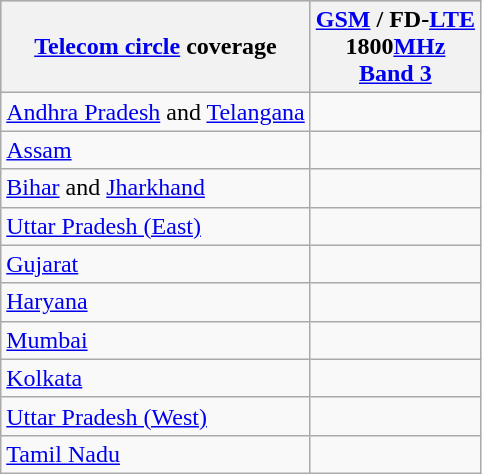<table class="wikitable sortable plainrowheaders">
<tr style="background:#ccc; text-align:center;">
<th scope="col"><a href='#'>Telecom circle</a> coverage</th>
<th scope="col"><a href='#'>GSM</a> / FD-<a href='#'>LTE</a><br>1800<a href='#'>MHz</a><br><a href='#'>Band 3</a></th>
</tr>
<tr>
<td><a href='#'>Andhra Pradesh</a> and <a href='#'>Telangana</a></td>
<td></td>
</tr>
<tr>
<td><a href='#'>Assam</a></td>
<td></td>
</tr>
<tr>
<td><a href='#'>Bihar</a> and <a href='#'>Jharkhand</a></td>
<td></td>
</tr>
<tr>
<td><a href='#'>Uttar Pradesh (East)</a></td>
<td></td>
</tr>
<tr>
<td><a href='#'>Gujarat</a></td>
<td></td>
</tr>
<tr>
<td><a href='#'>Haryana</a></td>
<td></td>
</tr>
<tr>
<td><a href='#'>Mumbai</a></td>
<td></td>
</tr>
<tr>
<td><a href='#'>Kolkata</a></td>
<td></td>
</tr>
<tr>
<td><a href='#'>Uttar Pradesh (West)</a></td>
<td></td>
</tr>
<tr>
<td><a href='#'>Tamil Nadu</a></td>
<td></td>
</tr>
</table>
